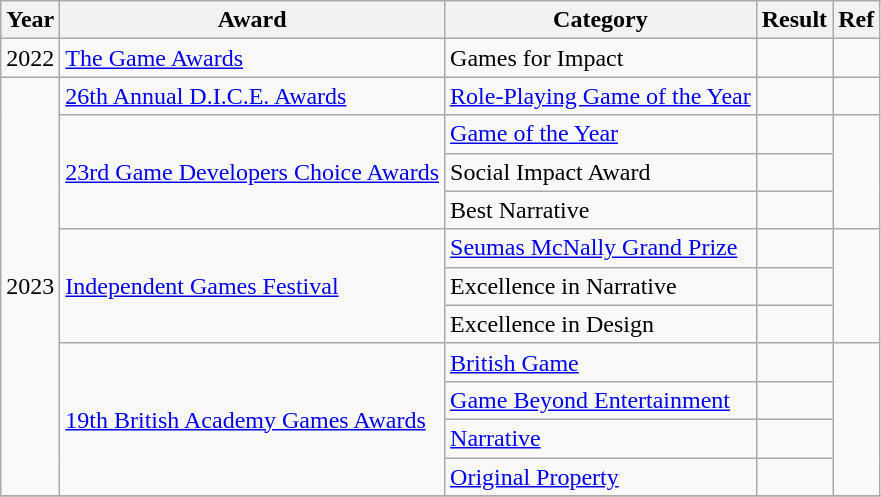<table class="wikitable sortable">
<tr>
<th scope="col">Year</th>
<th scope="col">Award</th>
<th scope="col">Category</th>
<th scope="col">Result</th>
<th scope="col">Ref</th>
</tr>
<tr>
<td style="text-align:center;">2022</td>
<td><a href='#'>The Game Awards</a></td>
<td>Games for Impact</td>
<td></td>
<td style="text-align:center;"></td>
</tr>
<tr>
<td style="text-align:center;" rowspan="11">2023</td>
<td><a href='#'>26th Annual D.I.C.E. Awards</a></td>
<td><a href='#'>Role-Playing Game of the Year</a></td>
<td></td>
<td style="text-align:center;"></td>
</tr>
<tr>
<td rowspan="3"><a href='#'>23rd Game Developers Choice Awards</a></td>
<td><a href='#'>Game of the Year</a></td>
<td></td>
<td style="text-align:center" rowspan="3"></td>
</tr>
<tr>
<td>Social Impact Award</td>
<td></td>
</tr>
<tr>
<td>Best Narrative</td>
<td></td>
</tr>
<tr>
<td rowspan="3"><a href='#'>Independent Games Festival</a></td>
<td><a href='#'>Seumas McNally Grand Prize</a></td>
<td></td>
<td style="text-align:center" rowspan="3"></td>
</tr>
<tr>
<td>Excellence in Narrative</td>
<td></td>
</tr>
<tr>
<td>Excellence in Design</td>
<td></td>
</tr>
<tr>
<td rowspan="4"><a href='#'>19th British Academy Games Awards</a></td>
<td><a href='#'>British Game</a></td>
<td></td>
<td style="text-align:center" rowspan="4"></td>
</tr>
<tr>
<td><a href='#'>Game Beyond Entertainment</a></td>
<td></td>
</tr>
<tr>
<td><a href='#'>Narrative</a></td>
<td></td>
</tr>
<tr>
<td><a href='#'>Original Property</a></td>
<td></td>
</tr>
<tr>
</tr>
</table>
